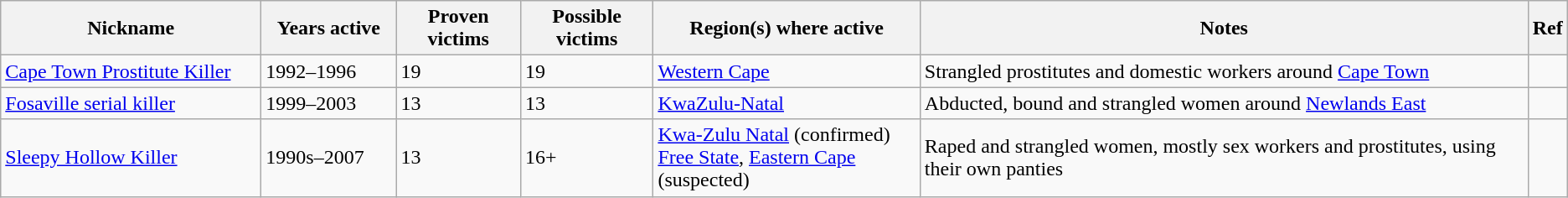<table class="wikitable sortable">
<tr>
<th width="200px">Nickname</th>
<th width="100px">Years active</th>
<th data-sort-type="number">Proven victims</th>
<th data-sort-type="number">Possible victims</th>
<th>Region(s) where active</th>
<th>Notes</th>
<th>Ref</th>
</tr>
<tr>
<td><a href='#'>Cape Town Prostitute Killer</a></td>
<td>1992–1996</td>
<td>19</td>
<td>19</td>
<td><a href='#'>Western Cape</a></td>
<td>Strangled prostitutes and domestic workers around <a href='#'>Cape Town</a></td>
<td></td>
</tr>
<tr>
<td><a href='#'>Fosaville serial killer</a></td>
<td>1999–2003</td>
<td>13</td>
<td>13</td>
<td><a href='#'>KwaZulu-Natal</a></td>
<td>Abducted, bound and strangled women around <a href='#'>Newlands East</a></td>
<td></td>
</tr>
<tr>
<td><a href='#'>Sleepy Hollow Killer</a></td>
<td>1990s–2007</td>
<td>13</td>
<td>16+</td>
<td><a href='#'>Kwa-Zulu Natal</a> (confirmed)<br><a href='#'>Free State</a>, <a href='#'>Eastern Cape</a> (suspected)</td>
<td>Raped and strangled women, mostly sex workers and prostitutes, using their own panties</td>
<td></td>
</tr>
</table>
